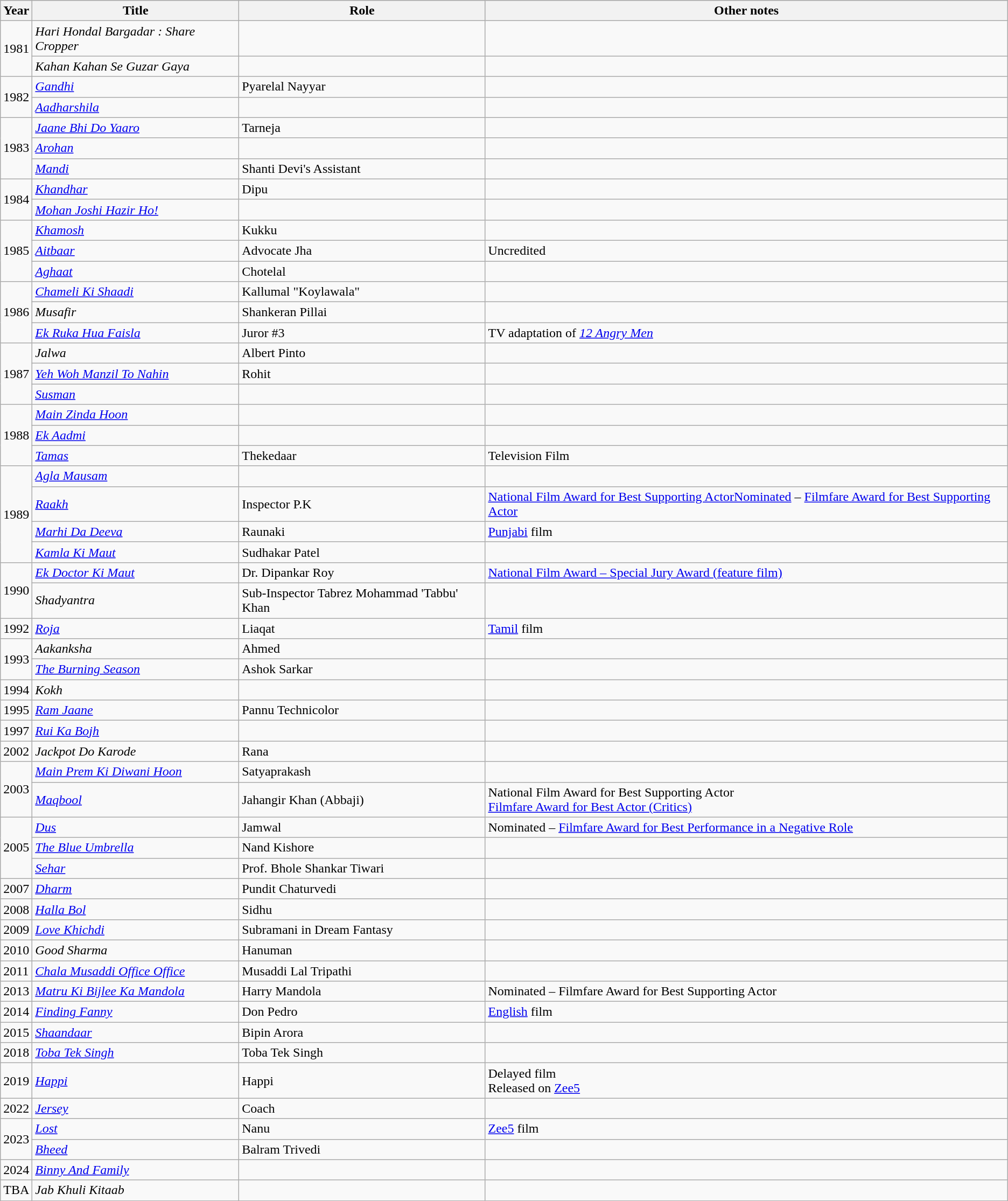<table class="wikitable sortable">
<tr style="background:#ccc; text-align:center;">
<th>Year</th>
<th>Title</th>
<th>Role</th>
<th>Other notes</th>
</tr>
<tr>
<td rowspan=2>1981</td>
<td><em>Hari Hondal Bargadar : Share Cropper</em></td>
<td></td>
<td></td>
</tr>
<tr>
<td><em>Kahan Kahan Se Guzar Gaya</em></td>
<td></td>
<td></td>
</tr>
<tr>
<td rowspan=2>1982</td>
<td><em><a href='#'>Gandhi</a></em></td>
<td>Pyarelal Nayyar</td>
<td></td>
</tr>
<tr>
<td><em><a href='#'>Aadharshila</a></em></td>
<td></td>
<td></td>
</tr>
<tr>
<td rowspan=3>1983</td>
<td><em><a href='#'>Jaane Bhi Do Yaaro</a></em></td>
<td>Tarneja</td>
<td></td>
</tr>
<tr>
<td><em><a href='#'>Arohan</a></em></td>
<td></td>
<td></td>
</tr>
<tr>
<td><em><a href='#'>Mandi</a></em></td>
<td>Shanti Devi's Assistant</td>
<td></td>
</tr>
<tr>
<td rowspan=2>1984</td>
<td><em><a href='#'>Khandhar</a></em></td>
<td>Dipu</td>
<td></td>
</tr>
<tr>
<td><em><a href='#'>Mohan Joshi Hazir Ho!</a></em></td>
<td></td>
<td></td>
</tr>
<tr>
<td rowspan=3>1985</td>
<td><em><a href='#'>Khamosh</a></em></td>
<td>Kukku</td>
<td></td>
</tr>
<tr>
<td><em><a href='#'>Aitbaar</a></em></td>
<td>Advocate Jha</td>
<td>Uncredited</td>
</tr>
<tr>
<td><em><a href='#'>Aghaat</a></em></td>
<td>Chotelal</td>
<td></td>
</tr>
<tr>
<td rowspan=3>1986</td>
<td><em><a href='#'>Chameli Ki Shaadi</a></em></td>
<td>Kallumal "Koylawala"</td>
<td></td>
</tr>
<tr>
<td><em>Musafir</em></td>
<td>Shankeran Pillai</td>
<td></td>
</tr>
<tr>
<td><em><a href='#'>Ek Ruka Hua Faisla</a></em></td>
<td>Juror #3</td>
<td>TV adaptation of <em><a href='#'>12 Angry Men</a></em></td>
</tr>
<tr>
<td rowspan=3>1987</td>
<td><em>Jalwa</em></td>
<td>Albert Pinto</td>
<td></td>
</tr>
<tr>
<td><em><a href='#'>Yeh Woh Manzil To Nahin</a></em></td>
<td>Rohit</td>
<td></td>
</tr>
<tr>
<td><em><a href='#'>Susman</a></em></td>
<td></td>
<td></td>
</tr>
<tr>
<td rowspan=3>1988</td>
<td><em><a href='#'>Main Zinda Hoon</a></em></td>
<td></td>
<td></td>
</tr>
<tr>
<td><em><a href='#'>Ek Aadmi</a></em></td>
<td></td>
<td></td>
</tr>
<tr>
<td><em><a href='#'>Tamas</a></em></td>
<td>Thekedaar</td>
<td>Television Film</td>
</tr>
<tr>
<td rowspan=4>1989</td>
<td><em><a href='#'>Agla Mausam</a></em></td>
<td></td>
<td></td>
</tr>
<tr>
<td><em><a href='#'>Raakh</a></em></td>
<td>Inspector P.K</td>
<td><a href='#'>National Film Award for Best Supporting ActorNominated</a> – <a href='#'>Filmfare Award for Best Supporting Actor</a></td>
</tr>
<tr>
<td><em><a href='#'>Marhi Da Deeva</a></em></td>
<td>Raunaki</td>
<td><a href='#'>Punjabi</a> film</td>
</tr>
<tr>
<td><em><a href='#'>Kamla Ki Maut</a></em></td>
<td>Sudhakar Patel</td>
<td></td>
</tr>
<tr>
<td rowspan=2>1990</td>
<td><em><a href='#'>Ek Doctor Ki Maut</a></em></td>
<td>Dr. Dipankar Roy</td>
<td><a href='#'>National Film Award – Special Jury Award (feature film)</a></td>
</tr>
<tr>
<td><em>Shadyantra</em></td>
<td>Sub-Inspector Tabrez Mohammad 'Tabbu' Khan</td>
<td></td>
</tr>
<tr>
<td>1992</td>
<td><em><a href='#'>Roja</a></em></td>
<td>Liaqat</td>
<td><a href='#'>Tamil</a> film</td>
</tr>
<tr>
<td rowspan=2>1993</td>
<td><em>Aakanksha</em></td>
<td>Ahmed</td>
<td></td>
</tr>
<tr>
<td><em><a href='#'>The Burning Season</a></em></td>
<td>Ashok Sarkar</td>
<td></td>
</tr>
<tr>
<td>1994</td>
<td><em>Kokh</em></td>
<td></td>
<td></td>
</tr>
<tr>
<td>1995</td>
<td><em><a href='#'>Ram Jaane</a></em></td>
<td>Pannu Technicolor</td>
<td></td>
</tr>
<tr>
<td>1997</td>
<td><em><a href='#'>Rui Ka Bojh</a></em></td>
<td></td>
<td></td>
</tr>
<tr>
<td>2002</td>
<td><em>Jackpot Do Karode</em></td>
<td>Rana</td>
<td></td>
</tr>
<tr>
<td rowspan=2>2003</td>
<td><em><a href='#'>Main Prem Ki Diwani Hoon</a></em></td>
<td>Satyaprakash</td>
<td></td>
</tr>
<tr>
<td><em><a href='#'>Maqbool</a></em></td>
<td>Jahangir Khan (Abbaji)</td>
<td>National Film Award for Best Supporting Actor<br><a href='#'>Filmfare Award for Best Actor (Critics)</a></td>
</tr>
<tr>
<td rowspan=3>2005</td>
<td><em><a href='#'>Dus</a></em></td>
<td>Jamwal</td>
<td>Nominated – <a href='#'>Filmfare Award for Best Performance in a Negative Role</a></td>
</tr>
<tr>
<td><em><a href='#'>The Blue Umbrella</a></em></td>
<td>Nand Kishore</td>
<td></td>
</tr>
<tr>
<td><em><a href='#'>Sehar</a></em></td>
<td>Prof. Bhole Shankar Tiwari</td>
<td></td>
</tr>
<tr>
<td>2007</td>
<td><em><a href='#'>Dharm</a></em></td>
<td>Pundit Chaturvedi</td>
<td></td>
</tr>
<tr>
<td>2008</td>
<td><em><a href='#'>Halla Bol</a></em></td>
<td>Sidhu</td>
<td></td>
</tr>
<tr>
<td>2009</td>
<td><em><a href='#'>Love Khichdi</a></em></td>
<td>Subramani in Dream Fantasy</td>
<td></td>
</tr>
<tr>
<td>2010</td>
<td><em>Good Sharma</em></td>
<td>Hanuman</td>
<td></td>
</tr>
<tr>
<td>2011</td>
<td><em><a href='#'>Chala Musaddi Office Office</a></em></td>
<td>Musaddi Lal Tripathi</td>
<td></td>
</tr>
<tr>
<td>2013</td>
<td><em><a href='#'>Matru Ki Bijlee Ka Mandola</a></em></td>
<td>Harry Mandola</td>
<td>Nominated – Filmfare Award for Best Supporting Actor</td>
</tr>
<tr>
<td>2014</td>
<td><em><a href='#'>Finding Fanny</a></em></td>
<td>Don Pedro</td>
<td><a href='#'>English</a> film</td>
</tr>
<tr>
<td>2015</td>
<td><em><a href='#'>Shaandaar</a></em></td>
<td>Bipin Arora</td>
<td></td>
</tr>
<tr>
<td>2018</td>
<td><em><a href='#'>Toba Tek Singh</a></em></td>
<td>Toba Tek Singh</td>
<td></td>
</tr>
<tr>
<td>2019</td>
<td><em><a href='#'>Happi</a></em></td>
<td>Happi</td>
<td>Delayed film<br>Released on <a href='#'>Zee5</a></td>
</tr>
<tr>
<td>2022</td>
<td><em><a href='#'>Jersey</a></em></td>
<td>Coach</td>
<td></td>
</tr>
<tr>
<td rowspan=2>2023</td>
<td><em><a href='#'>Lost</a></em></td>
<td>Nanu</td>
<td><a href='#'>Zee5</a> film</td>
</tr>
<tr>
<td><em><a href='#'>Bheed</a></em></td>
<td>Balram Trivedi</td>
<td></td>
</tr>
<tr>
<td>2024</td>
<td><em><a href='#'>Binny And Family</a></em></td>
<td></td>
<td></td>
</tr>
<tr>
<td>TBA</td>
<td><em>Jab Khuli Kitaab</em></td>
<td></td>
<td></td>
</tr>
</table>
